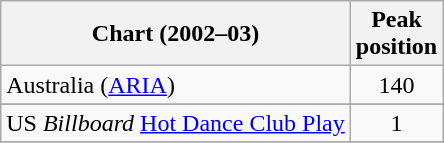<table class="wikitable sortable">
<tr>
<th>Chart (2002–03)</th>
<th align="center">Peak<br>position</th>
</tr>
<tr>
<td>Australia (<a href='#'>ARIA</a>)</td>
<td align="center">140</td>
</tr>
<tr>
</tr>
<tr>
</tr>
<tr>
</tr>
<tr>
</tr>
<tr>
</tr>
<tr>
</tr>
<tr>
</tr>
<tr>
</tr>
<tr>
</tr>
<tr>
</tr>
<tr>
</tr>
<tr>
<td align="left">US <em>Billboard</em> <a href='#'>Hot Dance Club Play</a></td>
<td align="center">1</td>
</tr>
<tr>
</tr>
</table>
